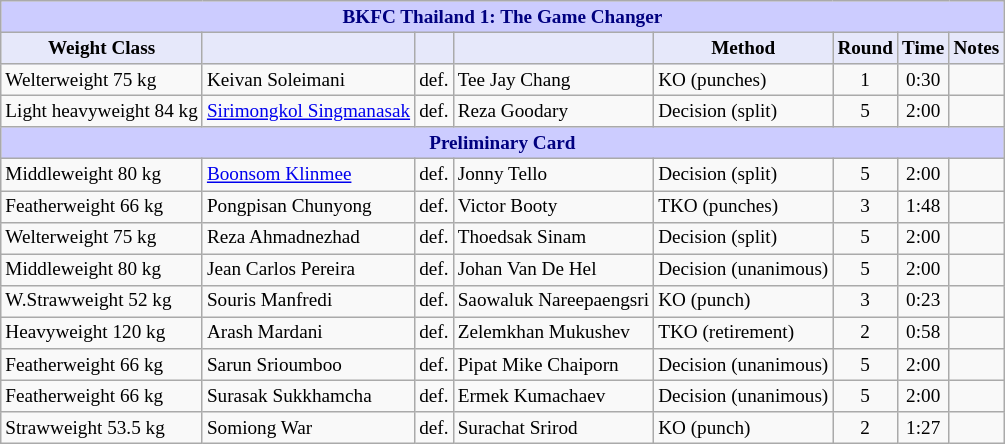<table class="wikitable" style="font-size: 80%;">
<tr>
<th colspan="8" style="background-color: #ccf; color: #000080; text-align: center;"><strong>BKFC Thailand 1: The Game Changer</strong></th>
</tr>
<tr>
<th colspan="1" style="background-color: #E6E8FA; color: #000000; text-align: center;">Weight Class</th>
<th colspan="1" style="background-color: #E6E8FA; color: #000000; text-align: center;"></th>
<th colspan="1" style="background-color: #E6E8FA; color: #000000; text-align: center;"></th>
<th colspan="1" style="background-color: #E6E8FA; color: #000000; text-align: center;"></th>
<th colspan="1" style="background-color: #E6E8FA; color: #000000; text-align: center;">Method</th>
<th colspan="1" style="background-color: #E6E8FA; color: #000000; text-align: center;">Round</th>
<th colspan="1" style="background-color: #E6E8FA; color: #000000; text-align: center;">Time</th>
<th colspan="1" style="background-color: #E6E8FA; color: #000000; text-align: center;">Notes</th>
</tr>
<tr>
<td>Welterweight 75 kg</td>
<td> Keivan Soleimani</td>
<td align=center>def.</td>
<td> Tee Jay Chang</td>
<td>KO (punches)</td>
<td align=center>1</td>
<td align=center>0:30</td>
<td></td>
</tr>
<tr>
<td>Light heavyweight 84 kg</td>
<td><a href='#'>Sirimongkol Singmanasak</a></td>
<td align=center>def.</td>
<td> Reza Goodary</td>
<td>Decision (split)</td>
<td align=center>5</td>
<td align=center>2:00</td>
<td></td>
</tr>
<tr>
<th colspan="8" style="background-color: #ccf; color: #000080; text-align: center;"><strong>Preliminary Card</strong></th>
</tr>
<tr>
<td>Middleweight 80 kg</td>
<td> <a href='#'>Boonsom Klinmee</a></td>
<td align=center>def.</td>
<td> Jonny Tello</td>
<td>Decision (split)</td>
<td align=center>5</td>
<td align=center>2:00</td>
<td></td>
</tr>
<tr>
<td>Featherweight 66 kg</td>
<td> Pongpisan Chunyong</td>
<td align=center>def.</td>
<td> Victor Booty</td>
<td>TKO (punches)</td>
<td align=center>3</td>
<td align=center>1:48</td>
<td></td>
</tr>
<tr>
<td>Welterweight 75 kg</td>
<td> Reza Ahmadnezhad</td>
<td align=center>def.</td>
<td> Thoedsak Sinam</td>
<td>Decision (split)</td>
<td align=center>5</td>
<td align=center>2:00</td>
<td></td>
</tr>
<tr>
<td>Middleweight 80 kg</td>
<td> Jean Carlos Pereira</td>
<td align=center>def.</td>
<td> Johan Van De Hel</td>
<td>Decision (unanimous)</td>
<td align=center>5</td>
<td align=center>2:00</td>
<td></td>
</tr>
<tr>
<td>W.Strawweight 52 kg</td>
<td> Souris Manfredi</td>
<td align=center>def.</td>
<td> Saowaluk Nareepaengsri</td>
<td>KO (punch)</td>
<td align=center>3</td>
<td align=center>0:23</td>
<td></td>
</tr>
<tr>
<td>Heavyweight 120 kg</td>
<td> Arash Mardani</td>
<td align=center>def.</td>
<td> Zelemkhan Mukushev</td>
<td>TKO (retirement)</td>
<td align=center>2</td>
<td align=center>0:58</td>
<td></td>
</tr>
<tr>
<td>Featherweight 66 kg</td>
<td> Sarun Srioumboo</td>
<td align=center>def.</td>
<td> Pipat Mike Chaiporn</td>
<td>Decision (unanimous)</td>
<td align=center>5</td>
<td align=center>2:00</td>
<td></td>
</tr>
<tr>
<td>Featherweight 66 kg</td>
<td> Surasak Sukkhamcha</td>
<td align=center>def.</td>
<td> Ermek Kumachaev</td>
<td>Decision (unanimous)</td>
<td align=center>5</td>
<td align=center>2:00</td>
<td></td>
</tr>
<tr>
<td>Strawweight 53.5 kg</td>
<td> Somiong War</td>
<td align=center>def.</td>
<td> Surachat Srirod</td>
<td>KO (punch)</td>
<td align=center>2</td>
<td align=center>1:27</td>
<td></td>
</tr>
</table>
